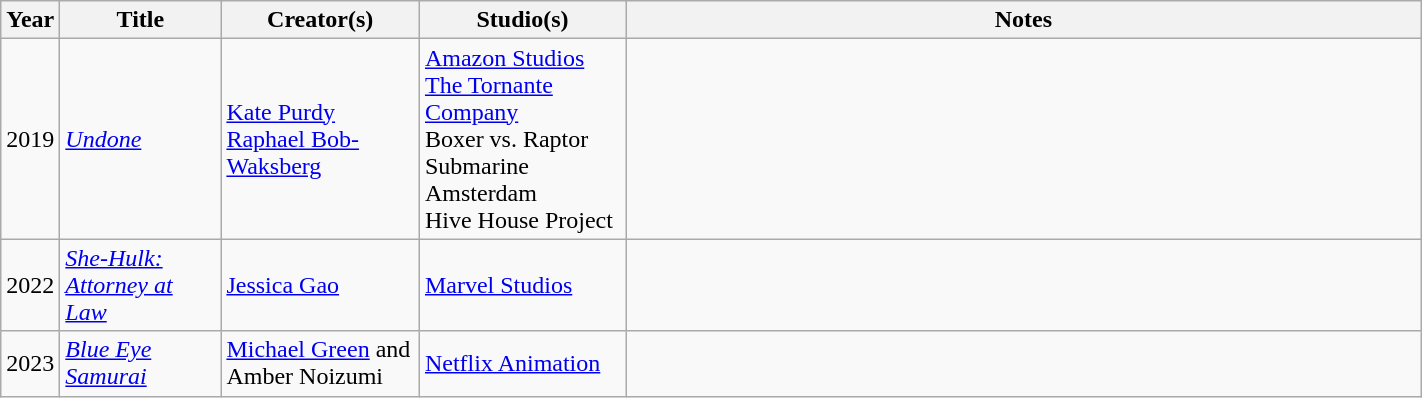<table class="wikitable sortable" width=75%>
<tr>
<th width="15">Year</th>
<th width="100">Title</th>
<th width="125">Creator(s)</th>
<th width="130">Studio(s)</th>
<th>Notes</th>
</tr>
<tr>
<td>2019</td>
<td><em><a href='#'>Undone</a></em></td>
<td><a href='#'>Kate Purdy</a><br><a href='#'>Raphael Bob-Waksberg</a></td>
<td><a href='#'>Amazon Studios</a><br><a href='#'>The Tornante Company</a><br>Boxer vs. Raptor<br>Submarine Amsterdam<br>Hive House Project</td>
<td></td>
</tr>
<tr>
<td>2022</td>
<td><em><a href='#'>She-Hulk: Attorney at Law</a></em></td>
<td><a href='#'>Jessica Gao</a></td>
<td><a href='#'>Marvel Studios</a></td>
<td></td>
</tr>
<tr>
<td>2023</td>
<td><em><a href='#'>Blue Eye Samurai</a></em></td>
<td><a href='#'>Michael Green</a> and Amber Noizumi</td>
<td><a href='#'>Netflix Animation</a></td>
<td></td>
</tr>
</table>
